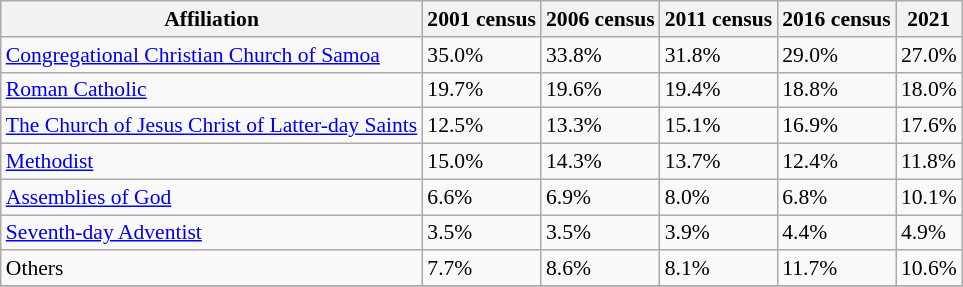<table class="wikitable sortable" border="1" style="font-size:90%;">
<tr>
<th>Affiliation</th>
<th>2001 census</th>
<th>2006 census</th>
<th>2011 census</th>
<th>2016 census</th>
<th>2021</th>
</tr>
<tr>
<td><a href='#'>Congregational Christian Church of Samoa</a></td>
<td>35.0%</td>
<td>33.8%</td>
<td>31.8%</td>
<td>29.0%</td>
<td>27.0%</td>
</tr>
<tr>
<td><a href='#'>Roman Catholic</a></td>
<td>19.7%</td>
<td>19.6%</td>
<td>19.4%</td>
<td>18.8%</td>
<td>18.0%</td>
</tr>
<tr>
<td><a href='#'>The Church of Jesus Christ of Latter-day Saints</a></td>
<td>12.5%</td>
<td>13.3%</td>
<td>15.1%</td>
<td>16.9%</td>
<td>17.6%</td>
</tr>
<tr>
<td><a href='#'>Methodist</a></td>
<td>15.0%</td>
<td>14.3%</td>
<td>13.7%</td>
<td>12.4%</td>
<td>11.8%</td>
</tr>
<tr>
<td><a href='#'>Assemblies of God</a></td>
<td>6.6%</td>
<td>6.9%</td>
<td>8.0%</td>
<td>6.8%</td>
<td>10.1%</td>
</tr>
<tr>
<td><a href='#'>Seventh-day Adventist</a></td>
<td>3.5%</td>
<td>3.5%</td>
<td>3.9%</td>
<td>4.4%</td>
<td>4.9%</td>
</tr>
<tr>
<td>Others</td>
<td>7.7%</td>
<td>8.6%</td>
<td>8.1%</td>
<td>11.7%</td>
<td>10.6%</td>
</tr>
<tr>
</tr>
</table>
